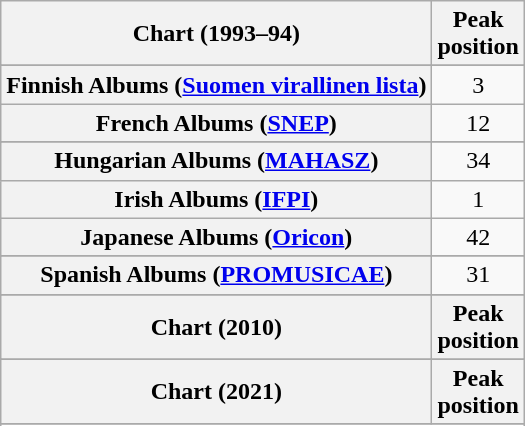<table class="wikitable sortable plainrowheaders" style="text-align:center">
<tr>
<th scope="col">Chart (1993–94)</th>
<th scope="col">Peak<br>position</th>
</tr>
<tr>
</tr>
<tr>
</tr>
<tr>
</tr>
<tr>
</tr>
<tr>
<th scope="row">Finnish Albums (<a href='#'>Suomen virallinen lista</a>)</th>
<td>3</td>
</tr>
<tr>
<th scope="row">French Albums (<a href='#'>SNEP</a>)</th>
<td>12</td>
</tr>
<tr>
</tr>
<tr>
<th scope="row">Hungarian Albums (<a href='#'>MAHASZ</a>)</th>
<td>34</td>
</tr>
<tr>
<th scope="row">Irish Albums (<a href='#'>IFPI</a>)</th>
<td>1</td>
</tr>
<tr>
<th scope="row">Japanese Albums (<a href='#'>Oricon</a>)</th>
<td>42</td>
</tr>
<tr>
</tr>
<tr>
</tr>
<tr>
<th scope="row">Spanish Albums (<a href='#'>PROMUSICAE</a>)</th>
<td>31</td>
</tr>
<tr>
</tr>
<tr>
</tr>
<tr>
</tr>
<tr>
</tr>
<tr>
</tr>
<tr>
<th scope="col">Chart (2010)</th>
<th scope="col">Peak<br>position</th>
</tr>
<tr>
</tr>
<tr>
<th scope="col">Chart (2021)</th>
<th scope="col">Peak<br>position</th>
</tr>
<tr>
</tr>
<tr>
</tr>
</table>
